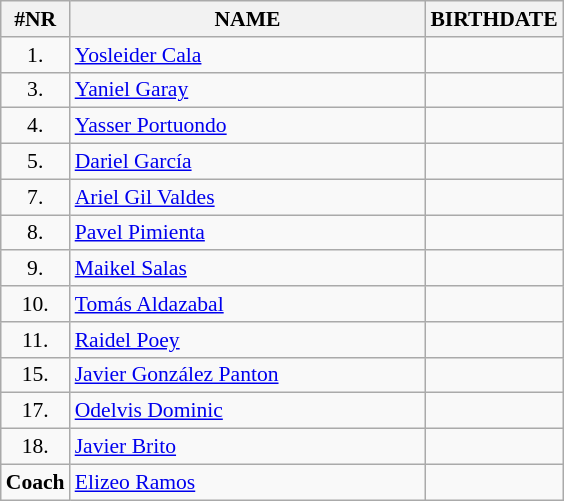<table class="wikitable" style="border-collapse: collapse; font-size: 90%;">
<tr>
<th>#NR</th>
<th align="left" style="width: 16em">NAME</th>
<th>BIRTHDATE</th>
</tr>
<tr>
<td align="center">1.</td>
<td><a href='#'>Yosleider Cala</a></td>
<td align="center"></td>
</tr>
<tr>
<td align="center">3.</td>
<td><a href='#'>Yaniel Garay</a></td>
<td align="center"></td>
</tr>
<tr>
<td align="center">4.</td>
<td><a href='#'>Yasser Portuondo</a></td>
<td align="center"></td>
</tr>
<tr>
<td align="center">5.</td>
<td><a href='#'>Dariel García</a></td>
<td align="center"></td>
</tr>
<tr>
<td align="center">7.</td>
<td><a href='#'>Ariel Gil Valdes</a></td>
<td align="center"></td>
</tr>
<tr>
<td align="center">8.</td>
<td><a href='#'>Pavel Pimienta</a></td>
<td align="center"></td>
</tr>
<tr>
<td align="center">9.</td>
<td><a href='#'>Maikel Salas</a></td>
<td align="center"></td>
</tr>
<tr>
<td align="center">10.</td>
<td><a href='#'>Tomás Aldazabal</a></td>
<td align="center"></td>
</tr>
<tr>
<td align="center">11.</td>
<td><a href='#'>Raidel Poey</a></td>
<td align="center"></td>
</tr>
<tr>
<td align="center">15.</td>
<td><a href='#'>Javier González Panton</a></td>
<td align="center"></td>
</tr>
<tr>
<td align="center">17.</td>
<td><a href='#'>Odelvis Dominic</a></td>
<td align="center"></td>
</tr>
<tr>
<td align="center">18.</td>
<td><a href='#'>Javier Brito</a></td>
<td align="center"></td>
</tr>
<tr>
<td align="center"><strong>Coach</strong></td>
<td><a href='#'>Elizeo Ramos</a></td>
<td align="center"></td>
</tr>
</table>
